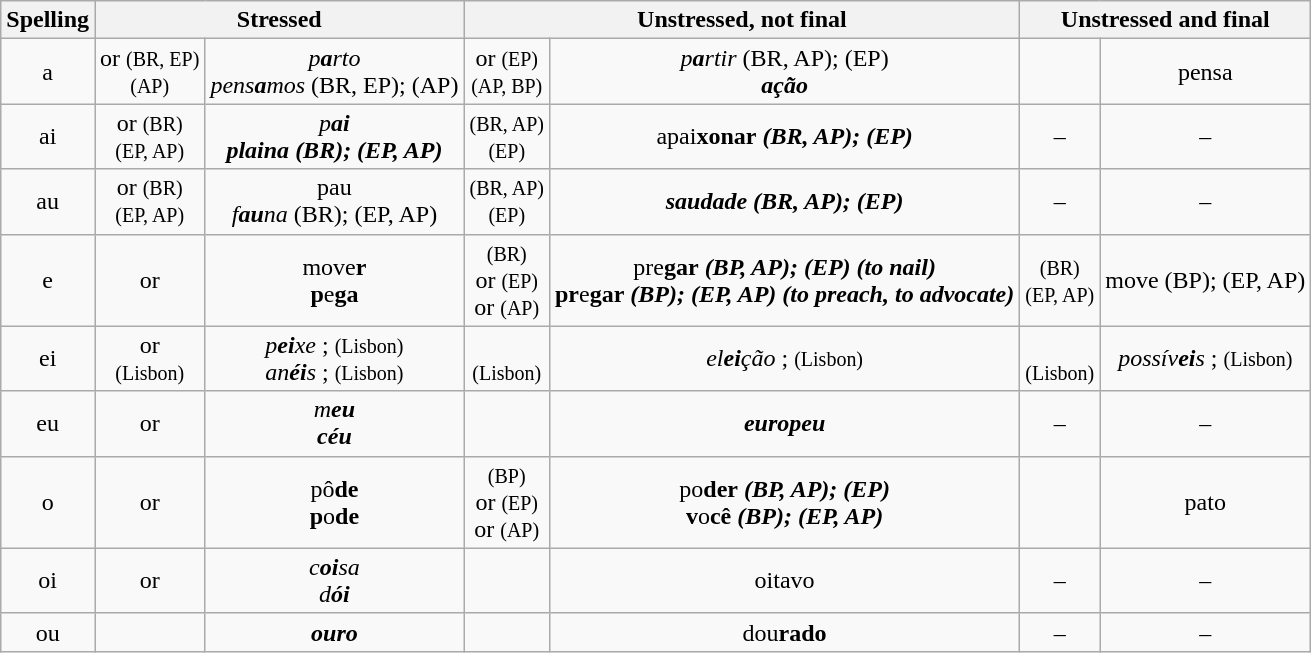<table class="wikitable">
<tr>
<th>Spelling</th>
<th colspan="2">Stressed</th>
<th colspan="2">Unstressed, not final</th>
<th colspan="2">Unstressed and final</th>
</tr>
<tr style="text-align: center;">
<td>a</td>
<td> or  <small>(BR, EP)</small><br> <small>(AP)</small></td>
<td><em>p<strong>a</strong>rto</em> <br><em>pens<strong>a</strong>mos</em>  (BR, EP);  (AP)</td>
<td> or  <small>(EP)</small><br> <small>(AP, BP)</small></td>
<td><em>p<strong>a</strong>rtir</em>  (BR, AP);  (EP)<br><strong><em>a<strong>ção<em> </td>
<td></td>
<td></em>pens</strong>a</em></strong> </td>
</tr>
<tr style="text-align: center;">
<td>ai</td>
<td> or  <small>(BR)</small><br> <small>(EP, AP)</small></td>
<td><em>p<strong>ai<strong><em> <br></em>pl</strong>ai<strong>na<em>  (BR);  (EP, AP)</td>
<td> <small>(BR, AP)</small><br> <small>(EP)</small></td>
<td></em>ap</strong>ai<strong>xonar<em>  (BR, AP);  (EP)</td>
<td>–</td>
<td>–</td>
</tr>
<tr style="text-align: center;">
<td>au</td>
<td> or  <small>(BR)</small><br> <small>(EP, AP)</small></td>
<td></em>p</strong>au</em></strong> <br><em>f<strong>au</strong>na</em>  (BR);  (EP, AP)</td>
<td> <small>(BR, AP)</small><br> <small>(EP)</small></td>
<td><strong><em>sau<strong>dade<em>  (BR, AP);  (EP)</td>
<td>–</td>
<td>–</td>
</tr>
<tr style="text-align: center;">
<td>e</td>
<td> or </td>
<td></em>mov</strong>e<strong>r<em>  <br></em>p</strong>e<strong>ga<em>  </td>
<td> <small>(BR)</small><br> or  <small>(EP)</small><br> or   <small>(AP)</small></td>
<td></em>pr</strong>e<strong>gar<em>  (BP, AP);  (EP) (to nail)<br></em>pr</strong>e<strong>gar<em>  (BP);  (EP, AP) (to preach, to advocate)</td>
<td> <small>(BR)</small><br> <small>(EP, AP)</small></td>
<td></em>mov</strong>e</em></strong>  (BP);  (EP, AP)</td>
</tr>
<tr style="text-align: center;">
<td>ei</td>
<td> or <br> <small>(Lisbon)</small></td>
<td><em>p<strong>ei</strong>xe</em> ;  <small>(Lisbon)</small><br><em>an<strong>éi</strong>s</em> ;  <small>(Lisbon)</small></td>
<td><br> <small>(Lisbon)</small></td>
<td><em>el<strong>ei</strong>ção</em> ;  <small>(Lisbon)</small></td>
<td><br> <small>(Lisbon)</small></td>
<td><em>possív<strong>ei</strong>s</em> ;  <small>(Lisbon)</small></td>
</tr>
<tr style="text-align: center;">
<td>eu</td>
<td> or </td>
<td><em>m<strong>eu<strong><em> <br></em>c</strong>éu</em></strong> </td>
<td></td>
<td><strong><em>eu<strong>ropeu<em> </td>
<td>–</td>
<td>–</td>
</tr>
<tr style="text-align: center;">
<td>o</td>
<td> or </td>
<td></em>p</strong>ô<strong>de<em> <br></em>p</strong>o<strong>de<em> </td>
<td> <small>(BP)</small><br> or  <small>(EP)</small><br> or  <small>(AP)</small></td>
<td></em>p</strong>o<strong>der<em>  (BP, AP);  (EP)<br></em>v</strong>o<strong>cê<em>  (BP);  (EP, AP)</td>
<td></td>
<td></em>pat</strong>o</em></strong> </td>
</tr>
<tr style="text-align: center;">
<td>oi</td>
<td> or </td>
<td><em>c<strong>oi</strong>sa</em> <br><em>d<strong>ói<strong><em> </td>
<td></td>
<td></em></strong>oi</strong>tavo</em> </td>
<td>–</td>
<td>–</td>
</tr>
<tr style="text-align: center;">
<td>ou</td>
<td></td>
<td><strong><em>ou<strong>ro<em> </td>
<td></td>
<td></em>d</strong>ou<strong>rado<em> </td>
<td>–</td>
<td>–</td>
</tr>
</table>
